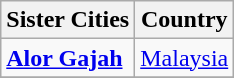<table class="wikitable sortable">
<tr>
<th>Sister Cities</th>
<th>Country</th>
</tr>
<tr>
<td><strong><a href='#'>Alor Gajah</a></strong></td>
<td> <a href='#'>Malaysia</a></td>
</tr>
<tr>
</tr>
</table>
